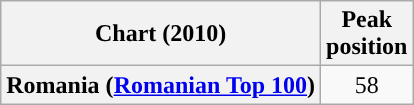<table class="wikitable unsortable plainrowheaders">
<tr>
<th>Chart (2010)</th>
<th>Peak<br>position</th>
</tr>
<tr>
<th scope="row">Romania (<a href='#'>Romanian Top 100</a>)</th>
<td align=center>58</td>
</tr>
</table>
